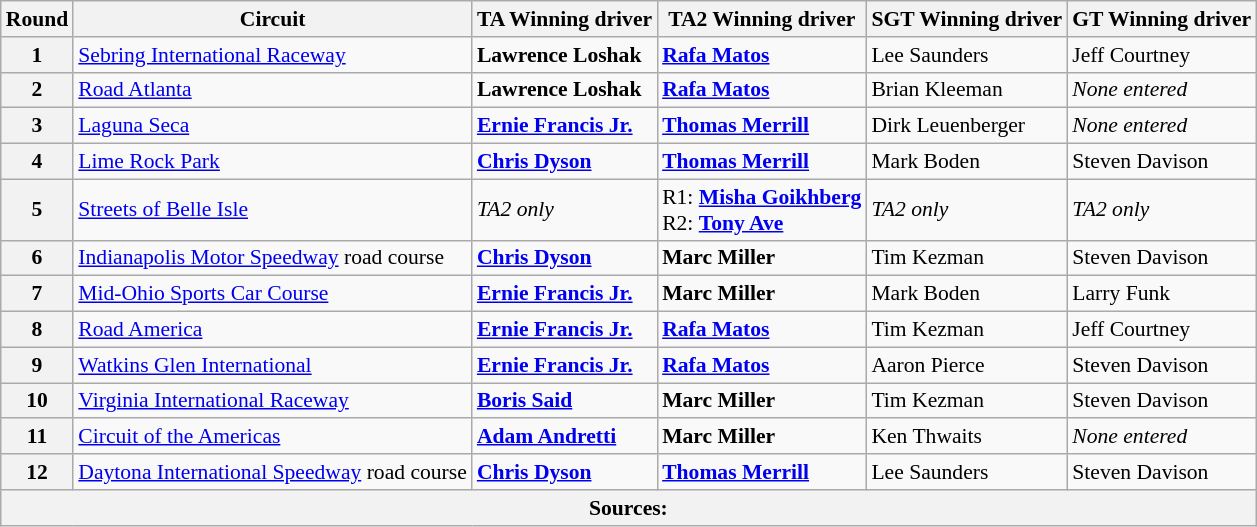<table class="wikitable" style="font-size: 90%;">
<tr>
<th>Round</th>
<th>Circuit</th>
<th>TA Winning driver</th>
<th>TA2 Winning driver</th>
<th>SGT Winning driver</th>
<th>GT Winning driver</th>
</tr>
<tr>
<th>1</th>
<td><a href='#'>Sebring International Raceway</a></td>
<td> <strong>Lawrence Loshak</strong></td>
<td> <strong><a href='#'>Rafa Matos</a></strong></td>
<td> Lee Saunders</td>
<td> Jeff Courtney</td>
</tr>
<tr>
<th>2</th>
<td><a href='#'>Road Atlanta</a></td>
<td> <strong>Lawrence Loshak</strong></td>
<td> <strong><a href='#'>Rafa Matos</a></strong></td>
<td> Brian Kleeman</td>
<td><em>None entered</em></td>
</tr>
<tr>
<th>3</th>
<td><a href='#'>Laguna Seca</a></td>
<td> <strong><a href='#'>Ernie Francis Jr.</a></strong></td>
<td> <strong><a href='#'>Thomas Merrill</a></strong></td>
<td> Dirk Leuenberger</td>
<td><em>None entered</em></td>
</tr>
<tr>
<th>4</th>
<td><a href='#'>Lime Rock Park</a></td>
<td> <strong><a href='#'>Chris Dyson</a></strong></td>
<td> <strong><a href='#'>Thomas Merrill</a></strong></td>
<td> Mark Boden</td>
<td> Steven Davison</td>
</tr>
<tr>
<th>5</th>
<td><a href='#'>Streets of Belle Isle</a></td>
<td><em>TA2 only</em></td>
<td>R1:  <strong><a href='#'>Misha Goikhberg</a></strong><br>R2:  <strong><a href='#'>Tony Ave</a></strong></td>
<td><em>TA2 only</em></td>
<td><em>TA2 only</em></td>
</tr>
<tr>
<th>6</th>
<td><a href='#'>Indianapolis Motor Speedway</a> road course</td>
<td> <strong><a href='#'>Chris Dyson</a></strong></td>
<td> <strong>Marc Miller</strong></td>
<td> Tim Kezman</td>
<td> Steven Davison</td>
</tr>
<tr>
<th>7</th>
<td><a href='#'>Mid-Ohio Sports Car Course</a></td>
<td> <strong><a href='#'>Ernie Francis Jr.</a></strong></td>
<td> <strong>Marc Miller</strong></td>
<td> Mark Boden</td>
<td> Larry Funk</td>
</tr>
<tr>
<th>8</th>
<td><a href='#'>Road America</a></td>
<td> <strong><a href='#'>Ernie Francis Jr.</a></strong></td>
<td> <strong><a href='#'>Rafa Matos</a></strong></td>
<td> Tim Kezman</td>
<td> Jeff Courtney</td>
</tr>
<tr>
<th>9</th>
<td><a href='#'>Watkins Glen International</a></td>
<td> <strong><a href='#'>Ernie Francis Jr.</a></strong></td>
<td> <strong><a href='#'>Rafa Matos</a></strong></td>
<td> Aaron Pierce</td>
<td> Steven Davison</td>
</tr>
<tr>
<th>10</th>
<td><a href='#'>Virginia International Raceway</a></td>
<td> <strong><a href='#'>Boris Said</a></strong></td>
<td> <strong>Marc Miller</strong></td>
<td> Tim Kezman</td>
<td> Steven Davison</td>
</tr>
<tr>
<th>11</th>
<td><a href='#'>Circuit of the Americas</a></td>
<td> <strong><a href='#'>Adam Andretti</a></strong></td>
<td> <strong>Marc Miller</strong></td>
<td> Ken Thwaits</td>
<td><em>None entered</em></td>
</tr>
<tr>
<th>12</th>
<td><a href='#'>Daytona International Speedway</a> road course</td>
<td> <strong><a href='#'>Chris Dyson</a></strong></td>
<td> <strong><a href='#'>Thomas Merrill</a></strong></td>
<td> Lee Saunders</td>
<td> Steven Davison</td>
</tr>
<tr>
<th colspan=6>Sources:</th>
</tr>
</table>
